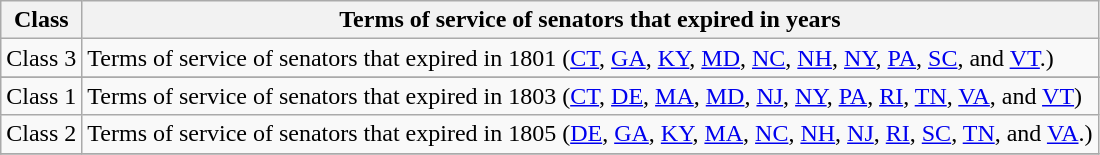<table class="wikitable sortable">
<tr valign=bottom>
<th>Class</th>
<th>Terms of service of senators that expired in years</th>
</tr>
<tr>
<td>Class 3</td>
<td>Terms of service of senators that expired in 1801 (<a href='#'>CT</a>, <a href='#'>GA</a>, <a href='#'>KY</a>, <a href='#'>MD</a>, <a href='#'>NC</a>, <a href='#'>NH</a>, <a href='#'>NY</a>, <a href='#'>PA</a>, <a href='#'>SC</a>, and <a href='#'>VT</a>.)</td>
</tr>
<tr>
</tr>
<tr>
<td>Class 1</td>
<td>Terms of service of senators that expired in 1803 (<a href='#'>CT</a>, <a href='#'>DE</a>, <a href='#'>MA</a>, <a href='#'>MD</a>, <a href='#'>NJ</a>, <a href='#'>NY</a>, <a href='#'>PA</a>, <a href='#'>RI</a>, <a href='#'>TN</a>, <a href='#'>VA</a>, and <a href='#'>VT</a>)</td>
</tr>
<tr>
<td>Class 2</td>
<td>Terms of service of senators that expired in 1805 (<a href='#'>DE</a>, <a href='#'>GA</a>, <a href='#'>KY</a>, <a href='#'>MA</a>, <a href='#'>NC</a>, <a href='#'>NH</a>, <a href='#'>NJ</a>, <a href='#'>RI</a>, <a href='#'>SC</a>, <a href='#'>TN</a>, and <a href='#'>VA</a>.)</td>
</tr>
<tr>
</tr>
</table>
